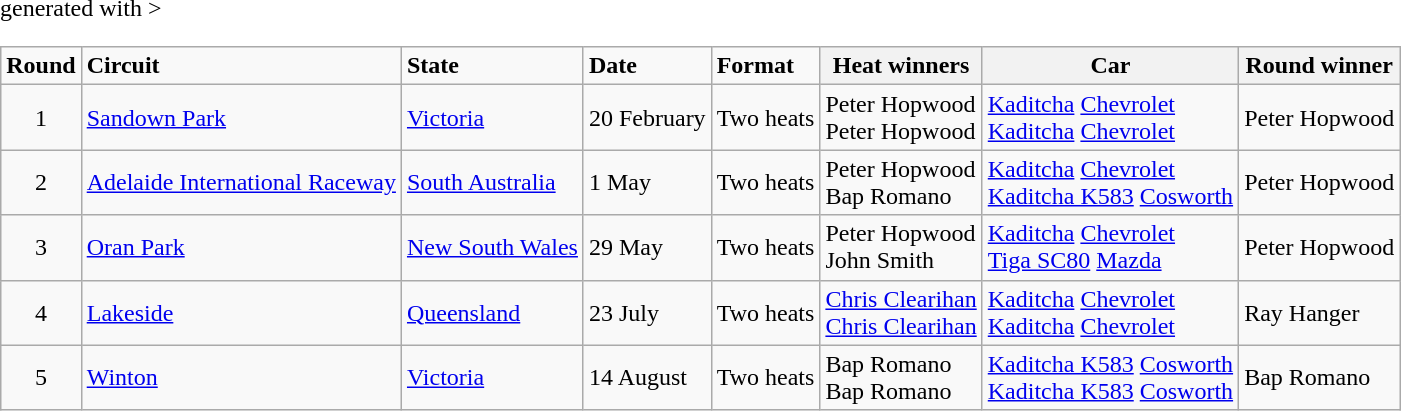<table class="wikitable" <hiddentext>generated with >
<tr style="font-weight:bold">
<td align="center">Round</td>
<td>Circuit</td>
<td>State</td>
<td>Date</td>
<td>Format</td>
<th>Heat winners</th>
<th>Car</th>
<th>Round winner</th>
</tr>
<tr>
<td align="center">1</td>
<td><a href='#'>Sandown Park</a></td>
<td><a href='#'>Victoria</a></td>
<td>20 February</td>
<td>Two heats</td>
<td>Peter Hopwood <br> Peter Hopwood</td>
<td><a href='#'>Kaditcha</a> <a href='#'>Chevrolet</a> <br> <a href='#'>Kaditcha</a> <a href='#'>Chevrolet</a></td>
<td>Peter Hopwood</td>
</tr>
<tr>
<td align="center">2</td>
<td><a href='#'>Adelaide International Raceway</a></td>
<td><a href='#'>South Australia</a></td>
<td>1 May</td>
<td>Two heats</td>
<td>Peter Hopwood <br> Bap Romano</td>
<td><a href='#'>Kaditcha</a> <a href='#'>Chevrolet</a> <br> <a href='#'>Kaditcha K583</a> <a href='#'>Cosworth</a>  </td>
<td>Peter Hopwood</td>
</tr>
<tr>
<td align="center">3</td>
<td><a href='#'>Oran Park</a></td>
<td><a href='#'>New South Wales</a></td>
<td>29 May</td>
<td>Two heats</td>
<td>Peter Hopwood <br> John Smith</td>
<td><a href='#'>Kaditcha</a> <a href='#'>Chevrolet</a> <br> <a href='#'>Tiga SC80</a> <a href='#'>Mazda</a></td>
<td>Peter Hopwood</td>
</tr>
<tr>
<td align="center">4</td>
<td><a href='#'>Lakeside</a></td>
<td><a href='#'>Queensland</a></td>
<td>23 July</td>
<td>Two heats</td>
<td><a href='#'>Chris Clearihan</a> <br> <a href='#'>Chris Clearihan</a></td>
<td><a href='#'>Kaditcha</a> <a href='#'>Chevrolet</a> <br> <a href='#'>Kaditcha</a> <a href='#'>Chevrolet</a></td>
<td>Ray Hanger</td>
</tr>
<tr>
<td align="center">5</td>
<td><a href='#'>Winton</a></td>
<td><a href='#'>Victoria</a></td>
<td>14 August</td>
<td>Two heats</td>
<td>Bap Romano <br> Bap Romano</td>
<td><a href='#'>Kaditcha K583</a> <a href='#'>Cosworth</a> <br> <a href='#'>Kaditcha K583</a> <a href='#'>Cosworth</a></td>
<td>Bap Romano</td>
</tr>
</table>
